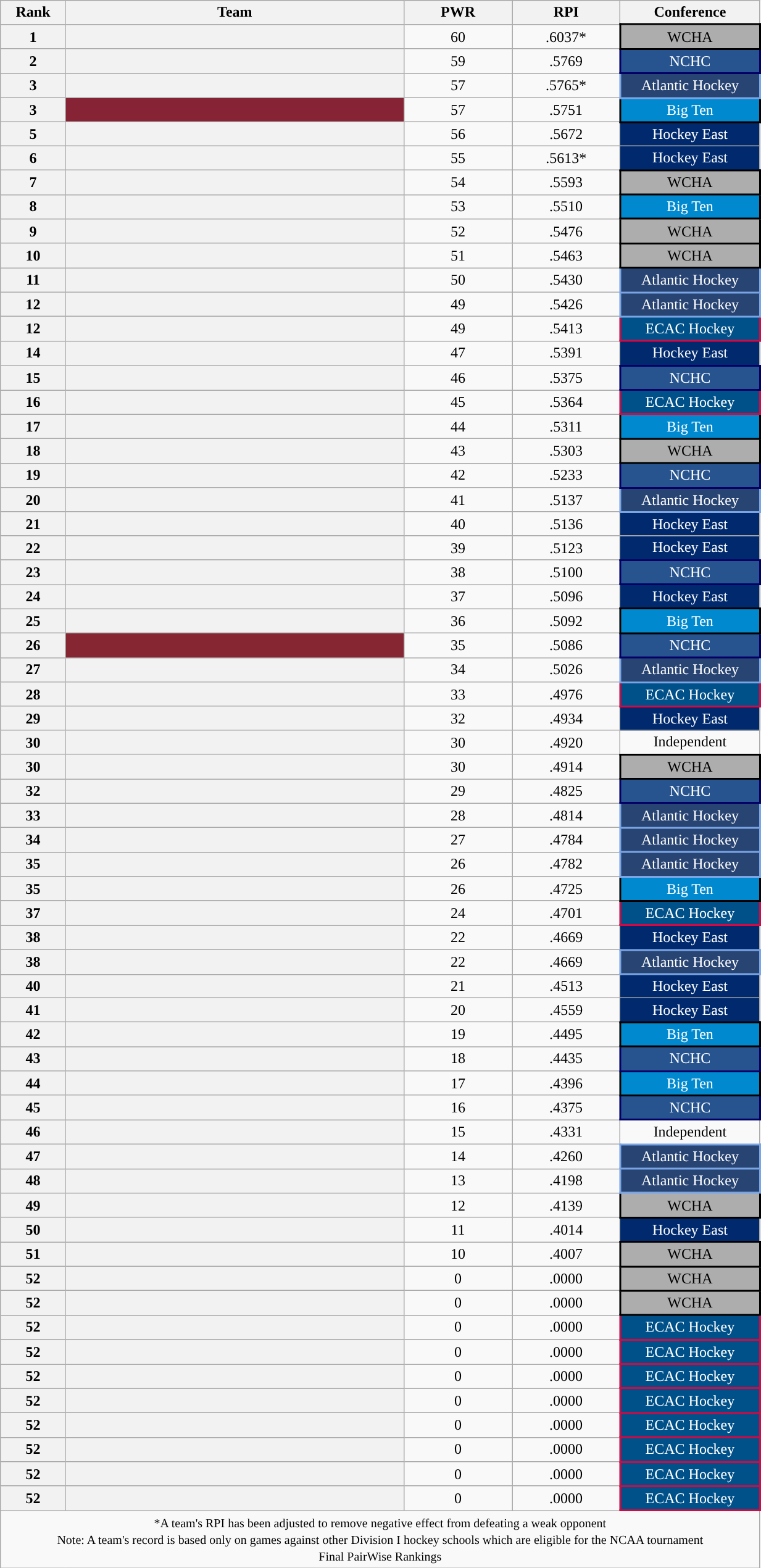<table class="wikitable sortable" style="text-align: center;" width=65%>
<tr>
<th ! width="4%">Rank</th>
<th ! width="25%">Team</th>
<th ! width="8%">PWR</th>
<th ! width="8%">RPI</th>
<th ! width="10%">Conference</th>
</tr>
<tr>
<th>1</th>
<th align=center><strong><a href='#'></a></strong></th>
<td>60</td>
<td>.6037*</td>
<td style="background:#ADADAD; color:#000000; border: 2px solid #000000">WCHA</td>
</tr>
<tr>
<th>2</th>
<th align=center><strong><a href='#'></a></strong></th>
<td>59</td>
<td>.5769</td>
<td style="background:#27548F; color:#FFFFFF; border: 2px solid #000066">NCHC</td>
</tr>
<tr>
<th>3</th>
<th align=center><strong><a href='#'></a></strong></th>
<td>57</td>
<td>.5765*</td>
<td style="background:#284473; color:#FFFFFF; border: 2px solid #7AA5E5">Atlantic Hockey</td>
</tr>
<tr>
<th>3</th>
<th align=center style="color:white; background:#862334; "><strong><a href='#'></a></strong></th>
<td>57</td>
<td>.5751</td>
<td style="background:#0089CF; color:#FFFFFF; border: 2px solid #000000">Big Ten</td>
</tr>
<tr>
<th>5</th>
<th align=center><strong><a href='#'></a></strong></th>
<td>56</td>
<td>.5672</td>
<td style="background:#002A6D; color:#FFFFFF">Hockey East</td>
</tr>
<tr>
<th>6</th>
<th align=center><strong><a href='#'></a></strong></th>
<td>55</td>
<td>.5613*</td>
<td style="background:#002A6D; color:#FFFFFF">Hockey East</td>
</tr>
<tr>
<th>7</th>
<th align=center><strong><a href='#'></a></strong></th>
<td>54</td>
<td>.5593</td>
<td style="background:#ADADAD; color:#000000; border: 2px solid #000000">WCHA</td>
</tr>
<tr>
<th>8</th>
<th align=center><strong><a href='#'></a></strong></th>
<td>53</td>
<td>.5510</td>
<td style="background:#0089CF; color:#FFFFFF; border: 2px solid #000000">Big Ten</td>
</tr>
<tr>
<th>9</th>
<th align=center><strong><a href='#'></a></strong></th>
<td>52</td>
<td>.5476</td>
<td style="background:#ADADAD; color:#000000; border: 2px solid #000000">WCHA</td>
</tr>
<tr>
<th>10</th>
<th align=center><strong><a href='#'></a></strong></th>
<td>51</td>
<td>.5463</td>
<td style="background:#ADADAD; color:#000000; border: 2px solid #000000">WCHA</td>
</tr>
<tr>
<th>11</th>
<th align=center><strong><a href='#'></a></strong></th>
<td>50</td>
<td>.5430</td>
<td style="background:#284473; color:#FFFFFF; border: 2px solid #7AA5E5">Atlantic Hockey</td>
</tr>
<tr>
<th>12</th>
<th align=center><strong><a href='#'></a></strong></th>
<td>49</td>
<td>.5426</td>
<td style="background:#284473; color:#FFFFFF; border: 2px solid #7AA5E5">Atlantic Hockey</td>
</tr>
<tr>
<th>12</th>
<th align=center><strong><a href='#'></a></strong></th>
<td>49</td>
<td>.5413</td>
<td style="background:#005189; color:#FFFFFF; border: 2px solid #D40843">ECAC Hockey</td>
</tr>
<tr>
<th>14</th>
<th align=center><strong><a href='#'></a></strong></th>
<td>47</td>
<td>.5391</td>
<td style="background:#002A6D; color:#FFFFFF">Hockey East</td>
</tr>
<tr>
<th>15</th>
<th align=center><strong><a href='#'></a></strong></th>
<td>46</td>
<td>.5375</td>
<td style="background:#27548F; color:#FFFFFF; border: 2px solid #000066">NCHC</td>
</tr>
<tr>
<th>16</th>
<th align=center><strong><a href='#'></a></strong></th>
<td>45</td>
<td>.5364</td>
<td style="background:#005189; color:#FFFFFF; border: 2px solid #D40843">ECAC Hockey</td>
</tr>
<tr>
<th>17</th>
<th align=center><strong><a href='#'></a></strong></th>
<td>44</td>
<td>.5311</td>
<td style="background:#0089CF; color:#FFFFFF; border: 2px solid #000000">Big Ten</td>
</tr>
<tr>
<th>18</th>
<th align=center><strong><a href='#'></a></strong></th>
<td>43</td>
<td>.5303</td>
<td style="background:#ADADAD; color:#000000; border: 2px solid #000000">WCHA</td>
</tr>
<tr>
<th>19</th>
<th align=center><strong><a href='#'></a></strong></th>
<td>42</td>
<td>.5233</td>
<td style="background:#27548F; color:#FFFFFF; border: 2px solid #000066">NCHC</td>
</tr>
<tr>
<th>20</th>
<th align=center><strong><a href='#'></a></strong></th>
<td>41</td>
<td>.5137</td>
<td style="background:#284473; color:#FFFFFF; border: 2px solid #7AA5E5">Atlantic Hockey</td>
</tr>
<tr>
<th>21</th>
<th align=center><strong><a href='#'></a></strong></th>
<td>40</td>
<td>.5136</td>
<td style="background:#002A6D; color:#FFFFFF">Hockey East</td>
</tr>
<tr>
<th>22</th>
<th align=center><strong><a href='#'></a></strong></th>
<td>39</td>
<td>.5123</td>
<td style="background:#002A6D; color:#FFFFFF">Hockey East</td>
</tr>
<tr>
<th>23</th>
<th align=center><strong><a href='#'></a></strong></th>
<td>38</td>
<td>.5100</td>
<td style="background:#27548F; color:#FFFFFF; border: 2px solid #000066">NCHC</td>
</tr>
<tr>
<th>24</th>
<th align=center><strong><a href='#'></a></strong></th>
<td>37</td>
<td>.5096</td>
<td style="background:#002A6D; color:#FFFFFF">Hockey East</td>
</tr>
<tr>
<th>25</th>
<th align=center><strong><a href='#'></a></strong></th>
<td>36</td>
<td>.5092</td>
<td style="background:#0089CF; color:#FFFFFF; border: 2px solid #000000">Big Ten</td>
</tr>
<tr>
<th>26</th>
<th align=center style="color:white; background:#862633; "><strong><a href='#'></a></strong></th>
<td>35</td>
<td>.5086</td>
<td style="background:#27548F; color:#FFFFFF; border: 2px solid #000066">NCHC</td>
</tr>
<tr>
<th>27</th>
<th align=center><strong><a href='#'></a></strong></th>
<td>34</td>
<td>.5026</td>
<td style="background:#284473; color:#FFFFFF; border: 2px solid #7AA5E5">Atlantic Hockey</td>
</tr>
<tr>
<th>28</th>
<th align=center><strong><a href='#'></a></strong></th>
<td>33</td>
<td>.4976</td>
<td style="background:#005189; color:#FFFFFF; border: 2px solid #D40843">ECAC Hockey</td>
</tr>
<tr>
<th>29</th>
<th align=center><strong><a href='#'></a></strong></th>
<td>32</td>
<td>.4934</td>
<td style="background:#002A6D; color:#FFFFFF">Hockey East</td>
</tr>
<tr>
<th>30</th>
<th align=center><strong><a href='#'></a></strong></th>
<td>30</td>
<td>.4920</td>
<td>Independent</td>
</tr>
<tr>
<th>30</th>
<th align=center><strong><a href='#'></a></strong></th>
<td>30</td>
<td>.4914</td>
<td style="background:#ADADAD; color:#000000; border: 2px solid #000000">WCHA</td>
</tr>
<tr>
<th>32</th>
<th align=center><strong><a href='#'></a></strong></th>
<td>29</td>
<td>.4825</td>
<td style="background:#27548F; color:#FFFFFF; border: 2px solid #000066">NCHC</td>
</tr>
<tr>
<th>33</th>
<th align=center><strong><a href='#'></a></strong></th>
<td>28</td>
<td>.4814</td>
<td style="background:#284473; color:#FFFFFF; border: 2px solid #7AA5E5">Atlantic Hockey</td>
</tr>
<tr>
<th>34</th>
<th align=center><strong><a href='#'></a></strong></th>
<td>27</td>
<td>.4784</td>
<td style="background:#284473; color:#FFFFFF; border: 2px solid #7AA5E5">Atlantic Hockey</td>
</tr>
<tr>
<th>35</th>
<th align=center><strong><a href='#'></a></strong></th>
<td>26</td>
<td>.4782</td>
<td style="background:#284473; color:#FFFFFF; border: 2px solid #7AA5E5">Atlantic Hockey</td>
</tr>
<tr>
<th>35</th>
<th align=center><strong><a href='#'></a></strong></th>
<td>26</td>
<td>.4725</td>
<td style="background:#0089CF; color:#FFFFFF; border: 2px solid #000000">Big Ten</td>
</tr>
<tr>
<th>37</th>
<th align=center><strong><a href='#'></a></strong></th>
<td>24</td>
<td>.4701</td>
<td style="background:#005189; color:#FFFFFF; border: 2px solid #D40843">ECAC Hockey</td>
</tr>
<tr>
<th>38</th>
<th align=center><strong><a href='#'></a></strong></th>
<td>22</td>
<td>.4669</td>
<td style="background:#002A6D; color:#FFFFFF">Hockey East</td>
</tr>
<tr>
<th>38</th>
<th align=center><strong><a href='#'></a></strong></th>
<td>22</td>
<td>.4669</td>
<td style="background:#284473; color:#FFFFFF; border: 2px solid #7AA5E5">Atlantic Hockey</td>
</tr>
<tr>
<th>40</th>
<th align=center><strong><a href='#'></a></strong></th>
<td>21</td>
<td>.4513</td>
<td style="background:#002A6D; color:#FFFFFF">Hockey East</td>
</tr>
<tr>
<th>41</th>
<th align=center><strong><a href='#'></a></strong></th>
<td>20</td>
<td>.4559</td>
<td style="background:#002A6D; color:#FFFFFF">Hockey East</td>
</tr>
<tr>
<th>42</th>
<th align=center><strong><a href='#'></a></strong></th>
<td>19</td>
<td>.4495</td>
<td style="background:#0089CF; color:#FFFFFF; border: 2px solid #000000">Big Ten</td>
</tr>
<tr>
<th>43</th>
<th align=center><strong><a href='#'></a></strong></th>
<td>18</td>
<td>.4435</td>
<td style="background:#27548F; color:#FFFFFF; border: 2px solid #000066">NCHC</td>
</tr>
<tr>
<th>44</th>
<th align=center><strong><a href='#'></a></strong></th>
<td>17</td>
<td>.4396</td>
<td style="background:#0089CF; color:#FFFFFF; border: 2px solid #000000">Big Ten</td>
</tr>
<tr>
<th>45</th>
<th align=center><strong><a href='#'></a></strong></th>
<td>16</td>
<td>.4375</td>
<td style="background:#27548F; color:#FFFFFF; border: 2px solid #000066">NCHC</td>
</tr>
<tr>
<th>46</th>
<th align=center><strong><a href='#'></a></strong></th>
<td>15</td>
<td>.4331</td>
<td>Independent</td>
</tr>
<tr>
<th>47</th>
<th align=center><strong><a href='#'></a></strong></th>
<td>14</td>
<td>.4260</td>
<td style="background:#284473; color:#FFFFFF; border: 2px solid #7AA5E5">Atlantic Hockey</td>
</tr>
<tr>
<th>48</th>
<th align=center><strong><a href='#'></a></strong></th>
<td>13</td>
<td>.4198</td>
<td style="background:#284473; color:#FFFFFF; border: 2px solid #7AA5E5">Atlantic Hockey</td>
</tr>
<tr>
<th>49</th>
<th align=center><strong><a href='#'></a></strong></th>
<td>12</td>
<td>.4139</td>
<td style="background:#ADADAD; color:#000000; border: 2px solid #000000">WCHA</td>
</tr>
<tr>
<th>50</th>
<th align=center><strong><a href='#'></a></strong></th>
<td>11</td>
<td>.4014</td>
<td style="background:#002A6D; color:#FFFFFF">Hockey East</td>
</tr>
<tr>
<th>51</th>
<th align=center><strong><a href='#'></a></strong></th>
<td>10</td>
<td>.4007</td>
<td style="background:#ADADAD; color:#000000; border: 2px solid #000000">WCHA</td>
</tr>
<tr>
<th>52</th>
<th align=center><strong><a href='#'></a></strong></th>
<td>0</td>
<td>.0000</td>
<td style="background:#ADADAD; color:#000000; border: 2px solid #000000">WCHA</td>
</tr>
<tr>
<th>52</th>
<th align=center><strong><a href='#'></a></strong></th>
<td>0</td>
<td>.0000</td>
<td style="background:#ADADAD; color:#000000; border: 2px solid #000000">WCHA</td>
</tr>
<tr>
<th>52</th>
<th align=center><strong><a href='#'></a></strong></th>
<td>0</td>
<td>.0000</td>
<td style="background:#005189; color:#FFFFFF; border: 2px solid #D40843">ECAC Hockey</td>
</tr>
<tr>
<th>52</th>
<th align=center><strong><a href='#'></a></strong></th>
<td>0</td>
<td>.0000</td>
<td style="background:#005189; color:#FFFFFF; border: 2px solid #D40843">ECAC Hockey</td>
</tr>
<tr>
<th>52</th>
<th align=center><strong><a href='#'></a></strong></th>
<td>0</td>
<td>.0000</td>
<td style="background:#005189; color:#FFFFFF; border: 2px solid #D40843">ECAC Hockey</td>
</tr>
<tr>
<th>52</th>
<th align=center><strong><a href='#'></a></strong></th>
<td>0</td>
<td>.0000</td>
<td style="background:#005189; color:#FFFFFF; border: 2px solid #D40843">ECAC Hockey</td>
</tr>
<tr>
<th>52</th>
<th align=center><strong><a href='#'></a></strong></th>
<td>0</td>
<td>.0000</td>
<td style="background:#005189; color:#FFFFFF; border: 2px solid #D40843">ECAC Hockey</td>
</tr>
<tr>
<th>52</th>
<th align=center><strong><a href='#'></a></strong></th>
<td>0</td>
<td>.0000</td>
<td style="background:#005189; color:#FFFFFF; border: 2px solid #D40843">ECAC Hockey</td>
</tr>
<tr>
<th>52</th>
<th align=center><strong><a href='#'></a></strong></th>
<td>0</td>
<td>.0000</td>
<td style="background:#005189; color:#FFFFFF; border: 2px solid #D40843">ECAC Hockey</td>
</tr>
<tr>
<th>52</th>
<th align=center><strong><a href='#'></a></strong></th>
<td>0</td>
<td>.0000</td>
<td style="background:#005189; color:#FFFFFF; border: 2px solid #D40843">ECAC Hockey</td>
</tr>
<tr class="sortbottom">
<td colspan=5 style="text-align:center;"><small> *A team's RPI has been adjusted to remove negative effect from defeating a weak opponent <br> Note: A team's record is based only on games against other Division I hockey schools which are eligible for the NCAA tournament<br> Final PairWise Rankings</small></td>
</tr>
</table>
